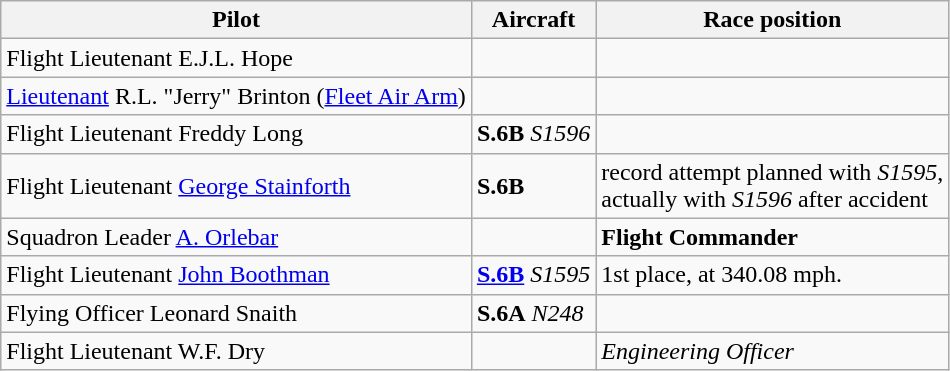<table class="wikitable">
<tr>
<th>Pilot</th>
<th>Aircraft</th>
<th>Race position</th>
</tr>
<tr>
<td>Flight Lieutenant E.J.L. Hope</td>
<td></td>
<td></td>
</tr>
<tr>
<td><a href='#'>Lieutenant</a> R.L. "Jerry" Brinton (<a href='#'>Fleet Air Arm</a>)</td>
<td></td>
<td></td>
</tr>
<tr>
<td>Flight Lieutenant Freddy Long</td>
<td><strong>S.6B</strong> <em>S1596</em></td>
<td></td>
</tr>
<tr>
<td>Flight Lieutenant <a href='#'>George Stainforth</a></td>
<td><strong>S.6B</strong></td>
<td>record attempt planned with <em>S1595</em>, <br>actually with <em>S1596</em> after accident</td>
</tr>
<tr>
<td>Squadron Leader <a href='#'>A. Orlebar</a></td>
<td></td>
<td><strong>Flight Commander </strong></td>
</tr>
<tr>
<td>Flight Lieutenant <a href='#'>John Boothman</a></td>
<td><strong><a href='#'>S.6B</a></strong> <em>S1595</em></td>
<td>1st place, at 340.08 mph.</td>
</tr>
<tr>
<td>Flying Officer Leonard Snaith</td>
<td><strong>S.6A</strong> <em>N248</em></td>
<td></td>
</tr>
<tr>
<td>Flight Lieutenant W.F. Dry</td>
<td></td>
<td><em>Engineering Officer</em></td>
</tr>
</table>
